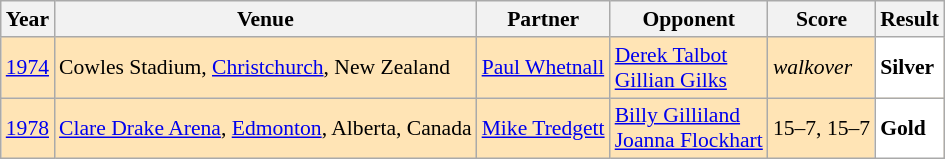<table class="sortable wikitable" style="font-size: 90%;">
<tr>
<th>Year</th>
<th>Venue</th>
<th>Partner</th>
<th>Opponent</th>
<th>Score</th>
<th>Result</th>
</tr>
<tr style="background:#FFE4B5">
<td align="center"><a href='#'>1974</a></td>
<td align="left">Cowles Stadium, <a href='#'>Christchurch</a>, New Zealand</td>
<td align="left"> <a href='#'>Paul Whetnall</a></td>
<td align="left"> <a href='#'>Derek Talbot</a><br> <a href='#'>Gillian Gilks</a></td>
<td align="left"><em>walkover</em></td>
<td style="text-align:left; background:white"> <strong>Silver</strong></td>
</tr>
<tr style="background:#FFE4B5">
<td align="center"><a href='#'>1978</a></td>
<td align="left"><a href='#'>Clare Drake Arena</a>, <a href='#'>Edmonton</a>, Alberta, Canada</td>
<td align="left"> <a href='#'>Mike Tredgett</a></td>
<td align="left"> <a href='#'>Billy Gilliland</a><br> <a href='#'>Joanna Flockhart</a></td>
<td align="left">15–7, 15–7</td>
<td style="text-align:left; background:white"> <strong>Gold</strong></td>
</tr>
</table>
